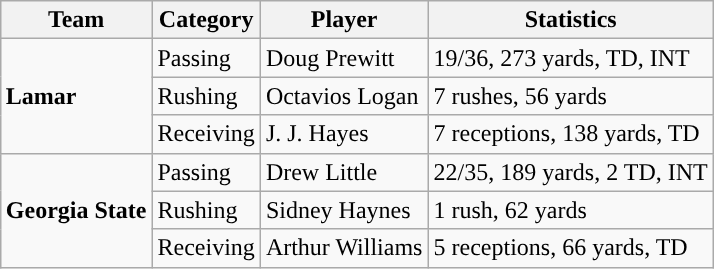<table class="wikitable" style="float: right;">
<tr>
<th>Team</th>
<th>Category</th>
<th>Player</th>
<th>Statistics</th>
</tr>
<tr>
<td rowspan=3><strong>Lamar</strong></td>
<td>Passing</td>
<td>Doug Prewitt</td>
<td>19/36, 273 yards, TD, INT</td>
</tr>
<tr>
<td>Rushing</td>
<td>Octavios Logan</td>
<td>7 rushes, 56 yards</td>
</tr>
<tr>
<td>Receiving</td>
<td>J. J. Hayes</td>
<td>7 receptions, 138 yards, TD</td>
</tr>
<tr>
<td rowspan=3><strong>Georgia State</strong></td>
<td>Passing</td>
<td>Drew Little</td>
<td>22/35, 189 yards, 2 TD, INT</td>
</tr>
<tr>
<td>Rushing</td>
<td>Sidney Haynes</td>
<td>1 rush, 62 yards</td>
</tr>
<tr>
<td>Receiving</td>
<td>Arthur Williams</td>
<td>5 receptions, 66 yards, TD</td>
</tr>
</table>
